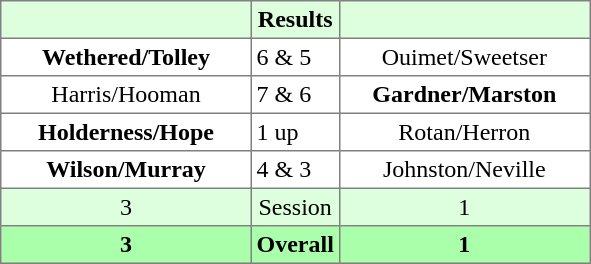<table border="1" cellpadding="3" style="border-collapse:collapse; text-align:center;">
<tr style="background:#ddffdd;">
<th width=160></th>
<th>Results</th>
<th width=160></th>
</tr>
<tr>
<td><strong>Wethered/Tolley</strong></td>
<td align=left> 6 & 5</td>
<td>Ouimet/Sweetser</td>
</tr>
<tr>
<td>Harris/Hooman</td>
<td align=left> 7 & 6</td>
<td><strong>Gardner/Marston</strong></td>
</tr>
<tr>
<td><strong>Holderness/Hope</strong></td>
<td align=left> 1 up</td>
<td>Rotan/Herron</td>
</tr>
<tr>
<td><strong>Wilson/Murray</strong></td>
<td align=left> 4 & 3</td>
<td>Johnston/Neville</td>
</tr>
<tr style="background:#ddffdd;">
<td>3</td>
<td>Session</td>
<td>1</td>
</tr>
<tr style="background:#aaffaa;">
<th>3</th>
<th>Overall</th>
<th>1</th>
</tr>
</table>
